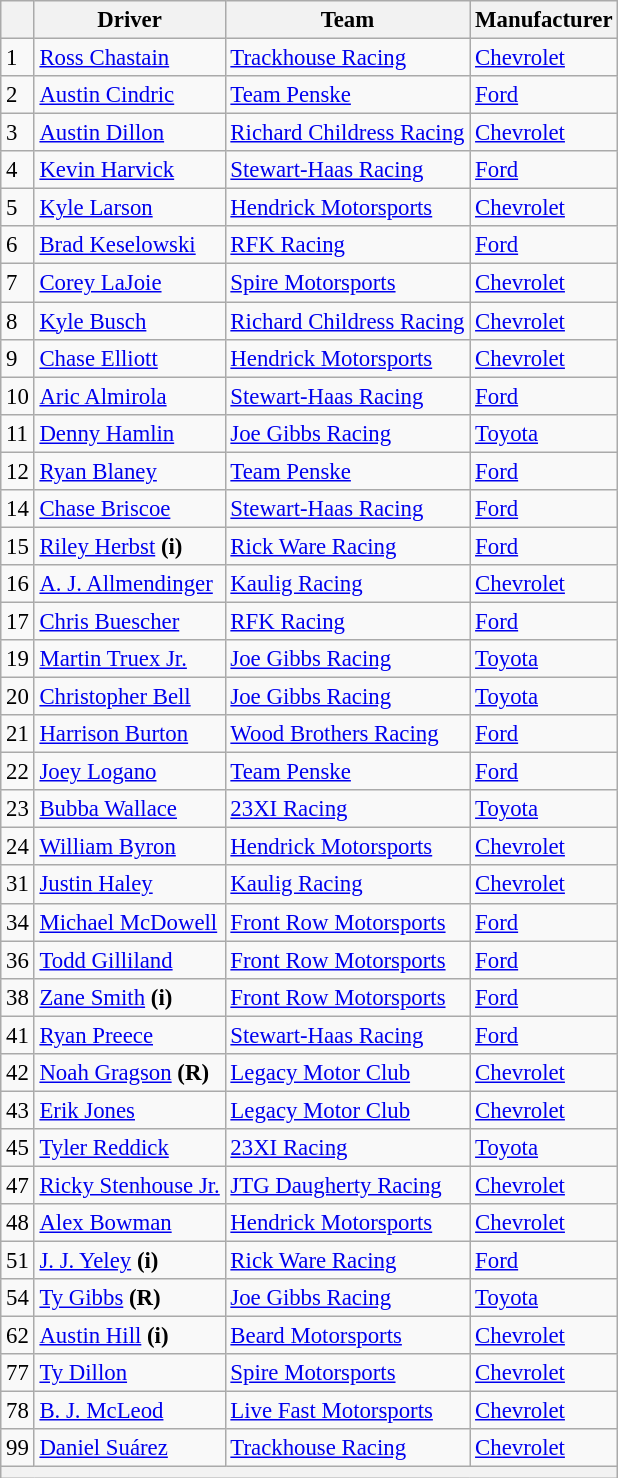<table class="wikitable" style="font-size:95%">
<tr>
<th></th>
<th>Driver</th>
<th>Team</th>
<th>Manufacturer</th>
</tr>
<tr>
<td>1</td>
<td><a href='#'>Ross Chastain</a></td>
<td nowrap><a href='#'>Trackhouse Racing</a></td>
<td><a href='#'>Chevrolet</a></td>
</tr>
<tr>
<td>2</td>
<td><a href='#'>Austin Cindric</a></td>
<td><a href='#'>Team Penske</a></td>
<td><a href='#'>Ford</a></td>
</tr>
<tr>
<td>3</td>
<td><a href='#'>Austin Dillon</a></td>
<td><a href='#'>Richard Childress Racing</a></td>
<td><a href='#'>Chevrolet</a></td>
</tr>
<tr>
<td>4</td>
<td><a href='#'>Kevin Harvick</a></td>
<td><a href='#'>Stewart-Haas Racing</a></td>
<td><a href='#'>Ford</a></td>
</tr>
<tr>
<td>5</td>
<td><a href='#'>Kyle Larson</a></td>
<td><a href='#'>Hendrick Motorsports</a></td>
<td><a href='#'>Chevrolet</a></td>
</tr>
<tr>
<td>6</td>
<td><a href='#'>Brad Keselowski</a></td>
<td><a href='#'>RFK Racing</a></td>
<td><a href='#'>Ford</a></td>
</tr>
<tr>
<td>7</td>
<td><a href='#'>Corey LaJoie</a></td>
<td><a href='#'>Spire Motorsports</a></td>
<td><a href='#'>Chevrolet</a></td>
</tr>
<tr>
<td>8</td>
<td><a href='#'>Kyle Busch</a></td>
<td><a href='#'>Richard Childress Racing</a></td>
<td><a href='#'>Chevrolet</a></td>
</tr>
<tr>
<td>9</td>
<td><a href='#'>Chase Elliott</a></td>
<td><a href='#'>Hendrick Motorsports</a></td>
<td><a href='#'>Chevrolet</a></td>
</tr>
<tr>
<td>10</td>
<td><a href='#'>Aric Almirola</a></td>
<td><a href='#'>Stewart-Haas Racing</a></td>
<td><a href='#'>Ford</a></td>
</tr>
<tr>
<td>11</td>
<td><a href='#'>Denny Hamlin</a></td>
<td><a href='#'>Joe Gibbs Racing</a></td>
<td><a href='#'>Toyota</a></td>
</tr>
<tr>
<td>12</td>
<td><a href='#'>Ryan Blaney</a></td>
<td><a href='#'>Team Penske</a></td>
<td><a href='#'>Ford</a></td>
</tr>
<tr>
<td>14</td>
<td><a href='#'>Chase Briscoe</a></td>
<td><a href='#'>Stewart-Haas Racing</a></td>
<td><a href='#'>Ford</a></td>
</tr>
<tr>
<td>15</td>
<td><a href='#'>Riley Herbst</a> <strong>(i)</strong></td>
<td><a href='#'>Rick Ware Racing</a></td>
<td><a href='#'>Ford</a></td>
</tr>
<tr>
<td>16</td>
<td><a href='#'>A. J. Allmendinger</a></td>
<td><a href='#'>Kaulig Racing</a></td>
<td><a href='#'>Chevrolet</a></td>
</tr>
<tr>
<td>17</td>
<td><a href='#'>Chris Buescher</a></td>
<td><a href='#'>RFK Racing</a></td>
<td><a href='#'>Ford</a></td>
</tr>
<tr>
<td>19</td>
<td><a href='#'>Martin Truex Jr.</a></td>
<td><a href='#'>Joe Gibbs Racing</a></td>
<td><a href='#'>Toyota</a></td>
</tr>
<tr>
<td>20</td>
<td><a href='#'>Christopher Bell</a></td>
<td><a href='#'>Joe Gibbs Racing</a></td>
<td><a href='#'>Toyota</a></td>
</tr>
<tr>
<td>21</td>
<td><a href='#'>Harrison Burton</a></td>
<td><a href='#'>Wood Brothers Racing</a></td>
<td><a href='#'>Ford</a></td>
</tr>
<tr>
<td>22</td>
<td><a href='#'>Joey Logano</a></td>
<td><a href='#'>Team Penske</a></td>
<td><a href='#'>Ford</a></td>
</tr>
<tr>
<td>23</td>
<td><a href='#'>Bubba Wallace</a></td>
<td><a href='#'>23XI Racing</a></td>
<td><a href='#'>Toyota</a></td>
</tr>
<tr>
<td>24</td>
<td><a href='#'>William Byron</a></td>
<td><a href='#'>Hendrick Motorsports</a></td>
<td><a href='#'>Chevrolet</a></td>
</tr>
<tr>
<td>31</td>
<td><a href='#'>Justin Haley</a></td>
<td><a href='#'>Kaulig Racing</a></td>
<td><a href='#'>Chevrolet</a></td>
</tr>
<tr>
<td>34</td>
<td><a href='#'>Michael McDowell</a></td>
<td><a href='#'>Front Row Motorsports</a></td>
<td><a href='#'>Ford</a></td>
</tr>
<tr>
<td>36</td>
<td><a href='#'>Todd Gilliland</a></td>
<td><a href='#'>Front Row Motorsports</a></td>
<td><a href='#'>Ford</a></td>
</tr>
<tr>
<td>38</td>
<td><a href='#'>Zane Smith</a> <strong>(i)</strong></td>
<td><a href='#'>Front Row Motorsports</a></td>
<td><a href='#'>Ford</a></td>
</tr>
<tr>
<td>41</td>
<td><a href='#'>Ryan Preece</a></td>
<td><a href='#'>Stewart-Haas Racing</a></td>
<td><a href='#'>Ford</a></td>
</tr>
<tr>
<td>42</td>
<td><a href='#'>Noah Gragson</a> <strong>(R)</strong></td>
<td><a href='#'>Legacy Motor Club</a></td>
<td><a href='#'>Chevrolet</a></td>
</tr>
<tr>
<td>43</td>
<td><a href='#'>Erik Jones</a></td>
<td><a href='#'>Legacy Motor Club</a></td>
<td><a href='#'>Chevrolet</a></td>
</tr>
<tr>
<td>45</td>
<td><a href='#'>Tyler Reddick</a></td>
<td><a href='#'>23XI Racing</a></td>
<td><a href='#'>Toyota</a></td>
</tr>
<tr>
<td>47</td>
<td nowrap><a href='#'>Ricky Stenhouse Jr.</a></td>
<td><a href='#'>JTG Daugherty Racing</a></td>
<td><a href='#'>Chevrolet</a></td>
</tr>
<tr>
<td>48</td>
<td><a href='#'>Alex Bowman</a></td>
<td><a href='#'>Hendrick Motorsports</a></td>
<td><a href='#'>Chevrolet</a></td>
</tr>
<tr>
<td>51</td>
<td><a href='#'>J. J. Yeley</a> <strong>(i)</strong></td>
<td><a href='#'>Rick Ware Racing</a></td>
<td><a href='#'>Ford</a></td>
</tr>
<tr>
<td>54</td>
<td><a href='#'>Ty Gibbs</a> <strong>(R)</strong></td>
<td><a href='#'>Joe Gibbs Racing</a></td>
<td><a href='#'>Toyota</a></td>
</tr>
<tr>
<td>62</td>
<td><a href='#'>Austin Hill</a> <strong>(i)</strong></td>
<td><a href='#'>Beard Motorsports</a></td>
<td><a href='#'>Chevrolet</a></td>
</tr>
<tr>
<td>77</td>
<td><a href='#'>Ty Dillon</a></td>
<td><a href='#'>Spire Motorsports</a></td>
<td><a href='#'>Chevrolet</a></td>
</tr>
<tr>
<td>78</td>
<td><a href='#'>B. J. McLeod</a></td>
<td><a href='#'>Live Fast Motorsports</a></td>
<td><a href='#'>Chevrolet</a></td>
</tr>
<tr>
<td>99</td>
<td><a href='#'>Daniel Suárez</a></td>
<td><a href='#'>Trackhouse Racing</a></td>
<td><a href='#'>Chevrolet</a></td>
</tr>
<tr>
<th colspan="4"></th>
</tr>
</table>
